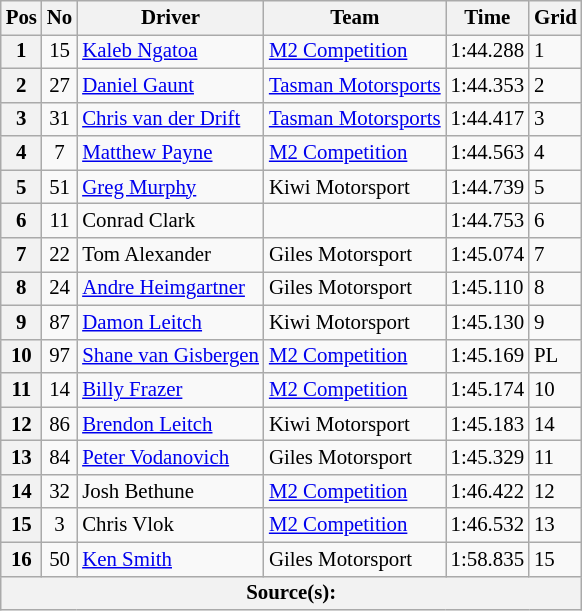<table class="wikitable" style="font-size: 87%;">
<tr>
<th>Pos</th>
<th>No</th>
<th>Driver</th>
<th>Team</th>
<th>Time</th>
<th>Grid</th>
</tr>
<tr>
<th>1</th>
<td align="center">15</td>
<td> <a href='#'>Kaleb Ngatoa</a></td>
<td><a href='#'>M2 Competition</a></td>
<td>1:44.288</td>
<td>1</td>
</tr>
<tr>
<th>2</th>
<td align="center">27</td>
<td> <a href='#'>Daniel Gaunt</a></td>
<td><a href='#'>Tasman Motorsports</a></td>
<td>1:44.353</td>
<td>2</td>
</tr>
<tr>
<th>3</th>
<td align="center">31</td>
<td> <a href='#'>Chris van der Drift</a></td>
<td><a href='#'>Tasman Motorsports</a></td>
<td>1:44.417</td>
<td>3</td>
</tr>
<tr>
<th>4</th>
<td align="center">7</td>
<td> <a href='#'>Matthew Payne</a></td>
<td><a href='#'>M2 Competition</a></td>
<td>1:44.563</td>
<td>4</td>
</tr>
<tr>
<th>5</th>
<td align="center">51</td>
<td> <a href='#'>Greg Murphy</a></td>
<td>Kiwi Motorsport</td>
<td>1:44.739</td>
<td>5</td>
</tr>
<tr>
<th>6</th>
<td align="center">11</td>
<td> Conrad Clark</td>
<td></td>
<td>1:44.753</td>
<td>6</td>
</tr>
<tr>
<th>7</th>
<td align="center">22</td>
<td> Tom Alexander</td>
<td>Giles Motorsport</td>
<td>1:45.074</td>
<td>7</td>
</tr>
<tr>
<th>8</th>
<td align="center">24</td>
<td> <a href='#'>Andre Heimgartner</a></td>
<td>Giles Motorsport</td>
<td>1:45.110</td>
<td>8</td>
</tr>
<tr>
<th>9</th>
<td align="center">87</td>
<td> <a href='#'>Damon Leitch</a></td>
<td>Kiwi Motorsport</td>
<td>1:45.130</td>
<td>9</td>
</tr>
<tr>
<th>10</th>
<td align="center">97</td>
<td> <a href='#'>Shane van Gisbergen</a></td>
<td><a href='#'>M2 Competition</a></td>
<td>1:45.169</td>
<td>PL</td>
</tr>
<tr>
<th>11</th>
<td align="center">14</td>
<td> <a href='#'>Billy Frazer</a></td>
<td><a href='#'>M2 Competition</a></td>
<td>1:45.174</td>
<td>10</td>
</tr>
<tr>
<th>12</th>
<td align="center">86</td>
<td> <a href='#'>Brendon Leitch</a></td>
<td>Kiwi Motorsport</td>
<td>1:45.183</td>
<td>14</td>
</tr>
<tr>
<th>13</th>
<td align="center">84</td>
<td> <a href='#'>Peter Vodanovich</a></td>
<td>Giles Motorsport</td>
<td>1:45.329</td>
<td>11</td>
</tr>
<tr>
<th>14</th>
<td align="center">32</td>
<td> Josh Bethune</td>
<td><a href='#'>M2 Competition</a></td>
<td>1:46.422</td>
<td>12</td>
</tr>
<tr>
<th>15</th>
<td align="center">3</td>
<td> Chris Vlok</td>
<td><a href='#'>M2 Competition</a></td>
<td>1:46.532</td>
<td>13</td>
</tr>
<tr>
<th>16</th>
<td align="center">50</td>
<td> <a href='#'>Ken Smith</a></td>
<td>Giles Motorsport</td>
<td>1:58.835</td>
<td>15</td>
</tr>
<tr>
<th colspan="6">Source(s): </th>
</tr>
</table>
